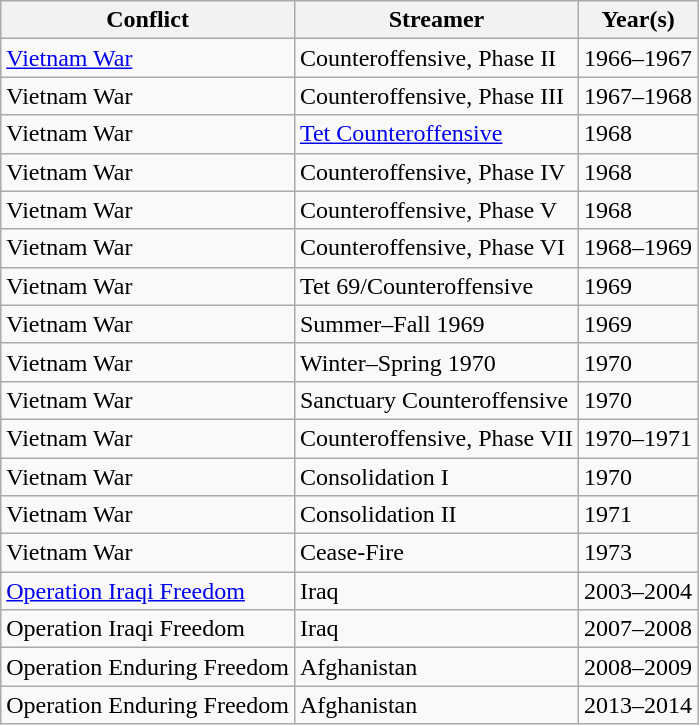<table class=wikitable>
<tr>
<th>Conflict</th>
<th>Streamer</th>
<th>Year(s)</th>
</tr>
<tr>
<td><a href='#'>Vietnam War</a></td>
<td>Counteroffensive, Phase II</td>
<td>1966–1967</td>
</tr>
<tr>
<td>Vietnam War</td>
<td>Counteroffensive, Phase III</td>
<td>1967–1968</td>
</tr>
<tr>
<td>Vietnam War</td>
<td><a href='#'>Tet Counteroffensive</a></td>
<td>1968</td>
</tr>
<tr>
<td>Vietnam War</td>
<td>Counteroffensive, Phase IV</td>
<td>1968</td>
</tr>
<tr>
<td>Vietnam War</td>
<td>Counteroffensive, Phase V</td>
<td>1968</td>
</tr>
<tr>
<td>Vietnam War</td>
<td>Counteroffensive, Phase VI</td>
<td>1968–1969</td>
</tr>
<tr>
<td>Vietnam War</td>
<td>Tet 69/Counteroffensive</td>
<td>1969</td>
</tr>
<tr>
<td>Vietnam War</td>
<td>Summer–Fall 1969</td>
<td>1969</td>
</tr>
<tr>
<td>Vietnam War</td>
<td>Winter–Spring 1970</td>
<td>1970</td>
</tr>
<tr>
<td>Vietnam War</td>
<td>Sanctuary Counteroffensive</td>
<td>1970</td>
</tr>
<tr>
<td>Vietnam War</td>
<td>Counteroffensive, Phase VII</td>
<td>1970–1971</td>
</tr>
<tr>
<td>Vietnam War</td>
<td>Consolidation I</td>
<td>1970</td>
</tr>
<tr>
<td>Vietnam War</td>
<td>Consolidation II</td>
<td>1971</td>
</tr>
<tr>
<td>Vietnam War</td>
<td>Cease-Fire</td>
<td>1973</td>
</tr>
<tr>
<td><a href='#'>Operation Iraqi Freedom</a></td>
<td>Iraq</td>
<td>2003–2004</td>
</tr>
<tr>
<td>Operation Iraqi Freedom</td>
<td>Iraq</td>
<td>2007–2008</td>
</tr>
<tr>
<td>Operation Enduring Freedom</td>
<td>Afghanistan</td>
<td>2008–2009</td>
</tr>
<tr>
<td>Operation Enduring Freedom</td>
<td>Afghanistan</td>
<td>2013–2014</td>
</tr>
</table>
